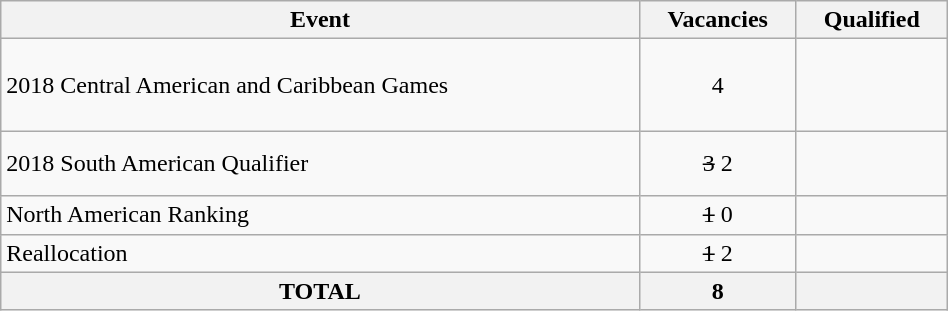<table class="wikitable" width=50%>
<tr>
<th scope="col">Event</th>
<th>Vacancies</th>
<th>Qualified</th>
</tr>
<tr>
<td>2018 Central American and Caribbean Games</td>
<td align="center">4</td>
<td><br><br><br></td>
</tr>
<tr>
<td>2018 South American Qualifier</td>
<td align="center"><s>3</s> 2</td>
<td><br><br></td>
</tr>
<tr>
<td>North American Ranking</td>
<td align="center"><s>1</s> 0</td>
<td><s></s></td>
</tr>
<tr>
<td>Reallocation</td>
<td align="center"><s>1</s> 2</td>
<td><br></td>
</tr>
<tr>
<th>TOTAL</th>
<th>8</th>
<th></th>
</tr>
</table>
